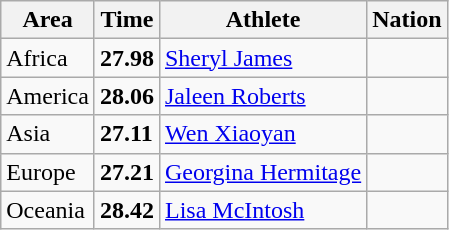<table class="wikitable">
<tr>
<th>Area</th>
<th>Time</th>
<th>Athlete</th>
<th>Nation</th>
</tr>
<tr>
<td>Africa</td>
<td><strong>27.98</strong></td>
<td><a href='#'>Sheryl James</a></td>
<td></td>
</tr>
<tr>
<td>America</td>
<td><strong>28.06</strong></td>
<td><a href='#'>Jaleen Roberts</a></td>
<td></td>
</tr>
<tr>
<td>Asia</td>
<td><strong>27.11</strong> </td>
<td><a href='#'>Wen Xiaoyan</a></td>
<td></td>
</tr>
<tr>
<td>Europe</td>
<td><strong>27.21</strong></td>
<td><a href='#'>Georgina Hermitage</a></td>
<td></td>
</tr>
<tr>
<td>Oceania</td>
<td><strong>28.42</strong> </td>
<td><a href='#'>Lisa McIntosh</a></td>
<td></td>
</tr>
</table>
